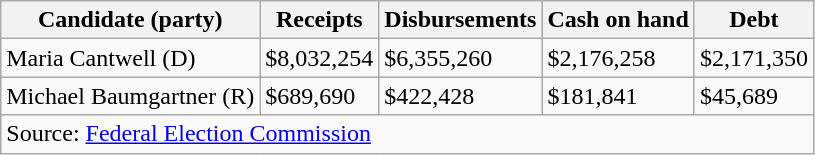<table class="wikitable sortable">
<tr>
<th>Candidate (party)</th>
<th>Receipts</th>
<th>Disbursements</th>
<th>Cash on hand</th>
<th>Debt</th>
</tr>
<tr>
<td>Maria Cantwell (D)</td>
<td>$8,032,254</td>
<td>$6,355,260</td>
<td>$2,176,258</td>
<td>$2,171,350</td>
</tr>
<tr>
<td>Michael Baumgartner (R)</td>
<td>$689,690</td>
<td>$422,428</td>
<td>$181,841</td>
<td>$45,689</td>
</tr>
<tr>
<td colspan=5>Source: <a href='#'>Federal Election Commission</a></td>
</tr>
</table>
